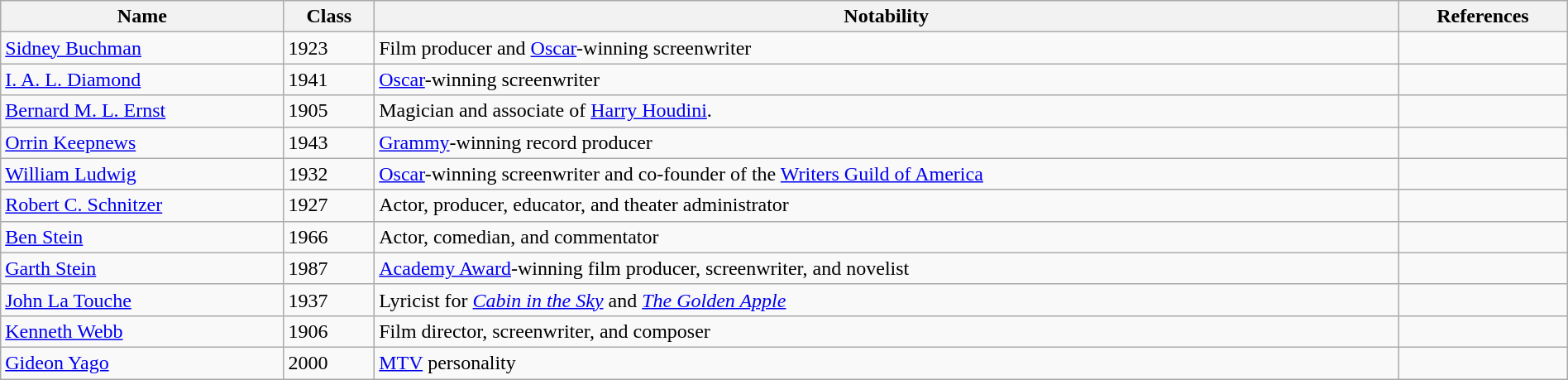<table class="wikitable sortable" style="width:100%;">
<tr>
<th>Name</th>
<th>Class</th>
<th>Notability</th>
<th>References</th>
</tr>
<tr>
<td><a href='#'>Sidney Buchman</a></td>
<td>1923</td>
<td>Film producer and <a href='#'>Oscar</a>-winning screenwriter</td>
<td></td>
</tr>
<tr>
<td><a href='#'>I. A. L. Diamond</a></td>
<td>1941</td>
<td><a href='#'>Oscar</a>-winning screenwriter</td>
<td></td>
</tr>
<tr>
<td><a href='#'>Bernard M. L. Ernst</a></td>
<td>1905</td>
<td>Magician and associate of <a href='#'>Harry Houdini</a>.</td>
<td></td>
</tr>
<tr>
<td><a href='#'>Orrin Keepnews</a></td>
<td>1943</td>
<td><a href='#'>Grammy</a>-winning record producer</td>
<td></td>
</tr>
<tr>
<td><a href='#'>William Ludwig</a></td>
<td>1932</td>
<td><a href='#'>Oscar</a>-winning screenwriter and co-founder of the <a href='#'>Writers Guild of America</a></td>
<td></td>
</tr>
<tr>
<td><a href='#'>Robert C. Schnitzer</a></td>
<td>1927</td>
<td>Actor, producer, educator, and theater administrator</td>
<td></td>
</tr>
<tr>
<td><a href='#'>Ben Stein</a></td>
<td>1966</td>
<td>Actor, comedian, and commentator</td>
<td></td>
</tr>
<tr>
<td><a href='#'>Garth Stein</a></td>
<td>1987</td>
<td><a href='#'>Academy Award</a>-winning film producer, screenwriter, and novelist</td>
<td></td>
</tr>
<tr>
<td><a href='#'>John La Touche</a></td>
<td>1937</td>
<td>Lyricist for <em><a href='#'>Cabin in the Sky</a></em> and <em><a href='#'>The Golden Apple</a></em></td>
<td></td>
</tr>
<tr>
<td><a href='#'>Kenneth Webb</a></td>
<td>1906</td>
<td>Film director, screenwriter, and composer</td>
<td></td>
</tr>
<tr>
<td><a href='#'>Gideon Yago</a></td>
<td>2000</td>
<td><a href='#'>MTV</a> personality</td>
<td></td>
</tr>
</table>
